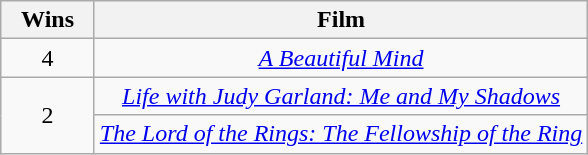<table class="wikitable" rowspan="2" style="text-align:center;" background: #f6e39c;>
<tr>
<th scope="col" style="width:55px;">Wins</th>
<th scope="col" style="text-align:center;">Film</th>
</tr>
<tr>
<td>4</td>
<td><em><a href='#'>A Beautiful Mind</a></em></td>
</tr>
<tr>
<td rowspan="2">2</td>
<td><em><a href='#'>Life with Judy Garland: Me and My Shadows</a></em></td>
</tr>
<tr>
<td><em><a href='#'>The Lord of the Rings: The Fellowship of the Ring</a></em></td>
</tr>
</table>
